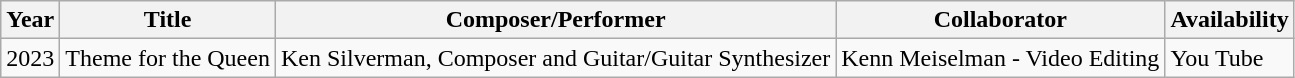<table class="wikitable">
<tr>
<th>Year</th>
<th>Title</th>
<th>Composer/Performer</th>
<th>Collaborator</th>
<th>Availability</th>
</tr>
<tr>
<td>2023</td>
<td>Theme for the Queen</td>
<td>Ken Silverman, Composer and Guitar/Guitar Synthesizer</td>
<td>Kenn Meiselman - Video Editing</td>
<td>You Tube</td>
</tr>
</table>
